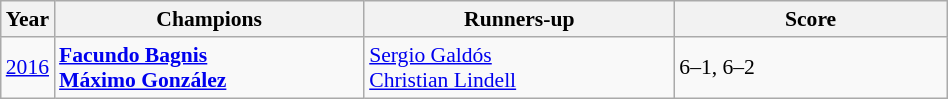<table class="wikitable" style="font-size:90%">
<tr>
<th>Year</th>
<th width="200">Champions</th>
<th width="200">Runners-up</th>
<th width="175">Score</th>
</tr>
<tr>
<td><a href='#'>2016</a></td>
<td> <strong><a href='#'>Facundo Bagnis</a></strong> <br>  <strong><a href='#'>Máximo González</a></strong></td>
<td> <a href='#'>Sergio Galdós</a> <br>  <a href='#'>Christian Lindell</a></td>
<td>6–1, 6–2</td>
</tr>
</table>
